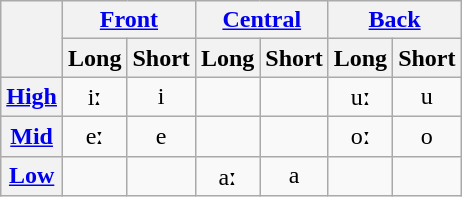<table class="wikitable" style="text-align:center;">
<tr>
<th rowspan=2></th>
<th colspan=2><a href='#'>Front</a></th>
<th colspan=2><a href='#'>Central</a></th>
<th colspan=2><a href='#'>Back</a></th>
</tr>
<tr>
<th>Long</th>
<th>Short</th>
<th>Long</th>
<th>Short</th>
<th>Long</th>
<th>Short</th>
</tr>
<tr>
<th><a href='#'>High</a></th>
<td>iː</td>
<td>i</td>
<td></td>
<td></td>
<td>uː</td>
<td>u</td>
</tr>
<tr>
<th><a href='#'>Mid</a></th>
<td>eː</td>
<td>e</td>
<td></td>
<td></td>
<td>oː</td>
<td>o</td>
</tr>
<tr>
<th><a href='#'>Low</a></th>
<td></td>
<td></td>
<td>aː</td>
<td>a</td>
<td></td>
<td></td>
</tr>
</table>
